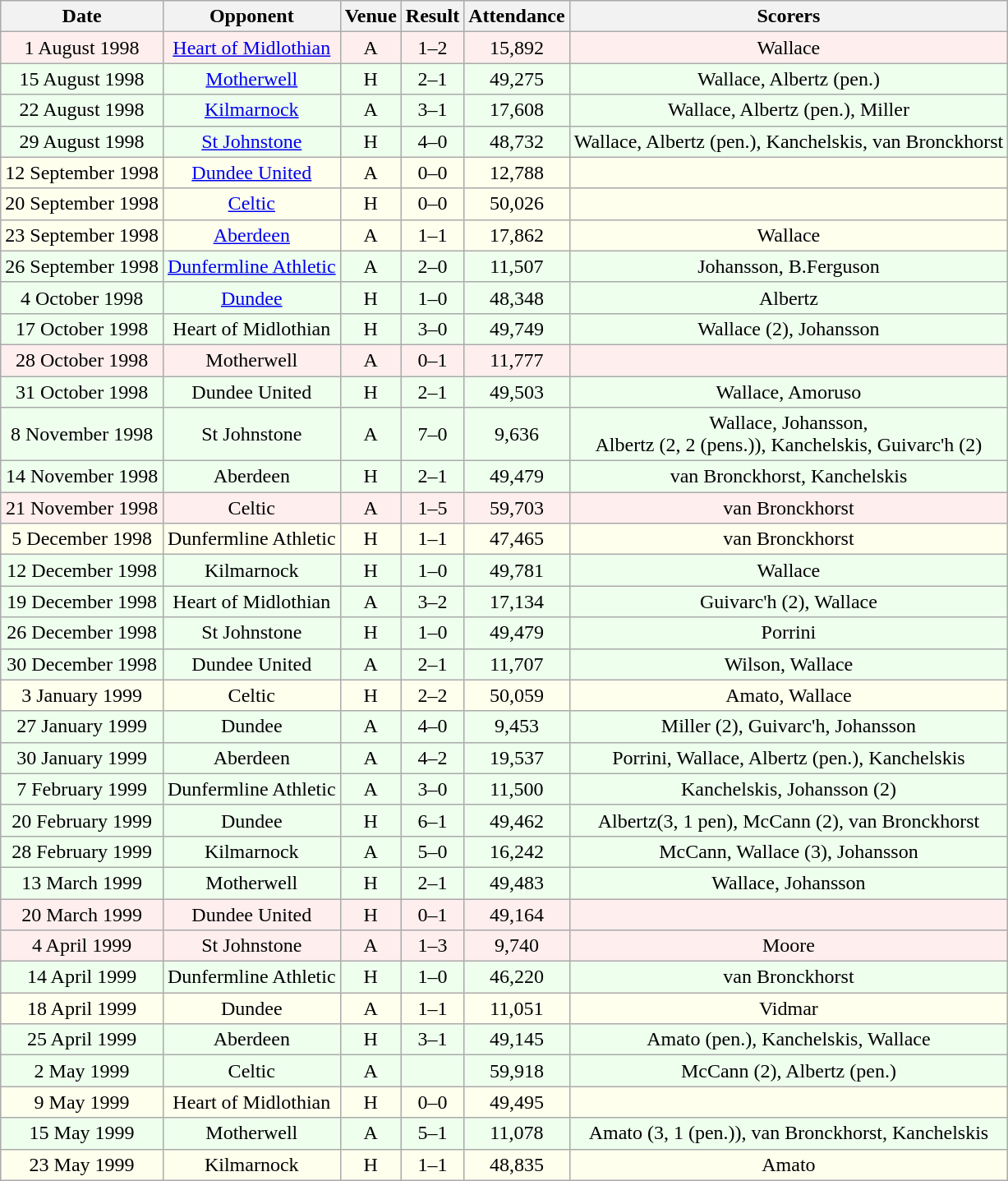<table class="wikitable sortable" style="font-size:100%; text-align:center">
<tr>
<th>Date</th>
<th>Opponent</th>
<th>Venue</th>
<th>Result</th>
<th>Attendance</th>
<th>Scorers</th>
</tr>
<tr bgcolor = "#FFEEEE">
<td>1 August 1998</td>
<td><a href='#'>Heart of Midlothian</a></td>
<td>A</td>
<td>1–2</td>
<td>15,892</td>
<td>Wallace</td>
</tr>
<tr bgcolor = "#EEFFEE">
<td>15 August 1998</td>
<td><a href='#'>Motherwell</a></td>
<td>H</td>
<td>2–1</td>
<td>49,275</td>
<td>Wallace, Albertz (pen.)</td>
</tr>
<tr bgcolor = "#EEFFEE">
<td>22 August 1998</td>
<td><a href='#'>Kilmarnock</a></td>
<td>A</td>
<td>3–1</td>
<td>17,608</td>
<td>Wallace, Albertz (pen.), Miller</td>
</tr>
<tr bgcolor = "#EEFFEE">
<td>29 August 1998</td>
<td><a href='#'>St Johnstone</a></td>
<td>H</td>
<td>4–0</td>
<td>48,732</td>
<td>Wallace, Albertz (pen.), Kanchelskis, van Bronckhorst</td>
</tr>
<tr bgcolor = "#FFFFEE">
<td>12 September 1998</td>
<td><a href='#'>Dundee United</a></td>
<td>A</td>
<td>0–0</td>
<td>12,788</td>
<td></td>
</tr>
<tr bgcolor = "#FFFFEE">
<td>20 September 1998</td>
<td><a href='#'>Celtic</a></td>
<td>H</td>
<td>0–0</td>
<td>50,026</td>
<td></td>
</tr>
<tr bgcolor = "#FFFFEE">
<td>23 September 1998</td>
<td><a href='#'>Aberdeen</a></td>
<td>A</td>
<td>1–1</td>
<td>17,862</td>
<td>Wallace</td>
</tr>
<tr bgcolor = "#EEFFEE">
<td>26 September 1998</td>
<td><a href='#'>Dunfermline Athletic</a></td>
<td>A</td>
<td>2–0</td>
<td>11,507</td>
<td>Johansson, B.Ferguson</td>
</tr>
<tr bgcolor = "#EEFFEE">
<td>4 October 1998</td>
<td><a href='#'>Dundee</a></td>
<td>H</td>
<td>1–0</td>
<td>48,348</td>
<td>Albertz</td>
</tr>
<tr bgcolor = "#EEFFEE">
<td>17 October 1998</td>
<td>Heart of Midlothian</td>
<td>H</td>
<td>3–0</td>
<td>49,749</td>
<td>Wallace (2), Johansson</td>
</tr>
<tr bgcolor = "#FFEEEE">
<td>28 October 1998</td>
<td>Motherwell</td>
<td>A</td>
<td>0–1</td>
<td>11,777</td>
<td></td>
</tr>
<tr bgcolor = "#EEFFEE">
<td>31 October 1998</td>
<td>Dundee United</td>
<td>H</td>
<td>2–1</td>
<td>49,503</td>
<td>Wallace, Amoruso</td>
</tr>
<tr bgcolor = "#EEFFEE">
<td>8 November 1998</td>
<td>St Johnstone</td>
<td>A</td>
<td>7–0</td>
<td>9,636</td>
<td>Wallace, Johansson, <br>Albertz (2, 2 (pens.)), Kanchelskis, Guivarc'h (2)</td>
</tr>
<tr bgcolor = "#EEFFEE">
<td>14 November 1998</td>
<td>Aberdeen</td>
<td>H</td>
<td>2–1</td>
<td>49,479</td>
<td>van Bronckhorst, Kanchelskis</td>
</tr>
<tr bgcolor = "#FFEEEE">
<td>21 November 1998</td>
<td>Celtic</td>
<td>A</td>
<td>1–5</td>
<td>59,703</td>
<td>van Bronckhorst</td>
</tr>
<tr bgcolor = "#FFFFEE">
<td>5 December 1998</td>
<td>Dunfermline Athletic</td>
<td>H</td>
<td>1–1</td>
<td>47,465</td>
<td>van Bronckhorst</td>
</tr>
<tr bgcolor = "#EEFFEE">
<td>12 December 1998</td>
<td>Kilmarnock</td>
<td>H</td>
<td>1–0</td>
<td>49,781</td>
<td>Wallace</td>
</tr>
<tr bgcolor = "#EEFFEE">
<td>19 December 1998</td>
<td>Heart of Midlothian</td>
<td>A</td>
<td>3–2</td>
<td>17,134</td>
<td>Guivarc'h (2), Wallace</td>
</tr>
<tr bgcolor = "#EEFFEE">
<td>26 December 1998</td>
<td>St Johnstone</td>
<td>H</td>
<td>1–0</td>
<td>49,479</td>
<td>Porrini</td>
</tr>
<tr bgcolor = "#EEFFEE">
<td>30 December 1998</td>
<td>Dundee United</td>
<td>A</td>
<td>2–1</td>
<td>11,707</td>
<td>Wilson, Wallace</td>
</tr>
<tr bgcolor = "#FFFFEE">
<td>3 January 1999</td>
<td>Celtic</td>
<td>H</td>
<td>2–2</td>
<td>50,059</td>
<td>Amato, Wallace</td>
</tr>
<tr bgcolor = "#EEFFEE">
<td>27 January 1999</td>
<td>Dundee</td>
<td>A</td>
<td>4–0</td>
<td>9,453</td>
<td> Miller (2), Guivarc'h, Johansson</td>
</tr>
<tr bgcolor = "#EEFFEE">
<td>30 January 1999</td>
<td>Aberdeen</td>
<td>A</td>
<td>4–2</td>
<td>19,537</td>
<td>Porrini, Wallace, Albertz (pen.), Kanchelskis</td>
</tr>
<tr bgcolor = "#EEFFEE">
<td>7 February 1999</td>
<td>Dunfermline Athletic</td>
<td>A</td>
<td>3–0</td>
<td>11,500</td>
<td>Kanchelskis, Johansson (2)</td>
</tr>
<tr bgcolor = "#EEFFEE">
<td>20 February 1999</td>
<td>Dundee</td>
<td>H</td>
<td>6–1</td>
<td>49,462</td>
<td>Albertz(3, 1 pen), McCann (2), van Bronckhorst</td>
</tr>
<tr bgcolor = "#EEFFEE">
<td>28 February 1999</td>
<td>Kilmarnock</td>
<td>A</td>
<td>5–0</td>
<td>16,242</td>
<td>McCann, Wallace (3), Johansson</td>
</tr>
<tr bgcolor = "#EEFFEE">
<td>13 March 1999</td>
<td>Motherwell</td>
<td>H</td>
<td>2–1</td>
<td>49,483</td>
<td>Wallace, Johansson</td>
</tr>
<tr bgcolor = "#FFEEEE">
<td>20 March 1999</td>
<td>Dundee United</td>
<td>H</td>
<td>0–1</td>
<td>49,164</td>
<td></td>
</tr>
<tr bgcolor = "#FFEEEE">
<td>4 April 1999</td>
<td>St Johnstone</td>
<td>A</td>
<td>1–3</td>
<td>9,740</td>
<td>Moore</td>
</tr>
<tr bgcolor = "#EEFFEE">
<td>14 April 1999</td>
<td>Dunfermline Athletic</td>
<td>H</td>
<td>1–0</td>
<td>46,220</td>
<td>van Bronckhorst</td>
</tr>
<tr bgcolor = "#FFFFEE">
<td>18 April 1999</td>
<td>Dundee</td>
<td>A</td>
<td>1–1</td>
<td>11,051</td>
<td>Vidmar</td>
</tr>
<tr bgcolor = "#EEFFEE">
<td>25 April 1999</td>
<td>Aberdeen</td>
<td>H</td>
<td>3–1</td>
<td>49,145</td>
<td>Amato (pen.), Kanchelskis, Wallace</td>
</tr>
<tr bgcolor = "#EEFFEE">
<td>2 May 1999</td>
<td>Celtic</td>
<td>A</td>
<td></td>
<td>59,918</td>
<td>McCann (2), Albertz (pen.)</td>
</tr>
<tr bgcolor = "#FFFFEE">
<td>9 May 1999</td>
<td>Heart of Midlothian</td>
<td>H</td>
<td>0–0</td>
<td>49,495</td>
<td></td>
</tr>
<tr bgcolor = "#EEFFEE">
<td>15 May 1999</td>
<td>Motherwell</td>
<td>A</td>
<td>5–1</td>
<td>11,078</td>
<td>Amato (3, 1 (pen.)), van Bronckhorst, Kanchelskis</td>
</tr>
<tr bgcolor = "#FFFFEE">
<td>23 May 1999</td>
<td>Kilmarnock</td>
<td>H</td>
<td>1–1</td>
<td>48,835</td>
<td>Amato</td>
</tr>
</table>
